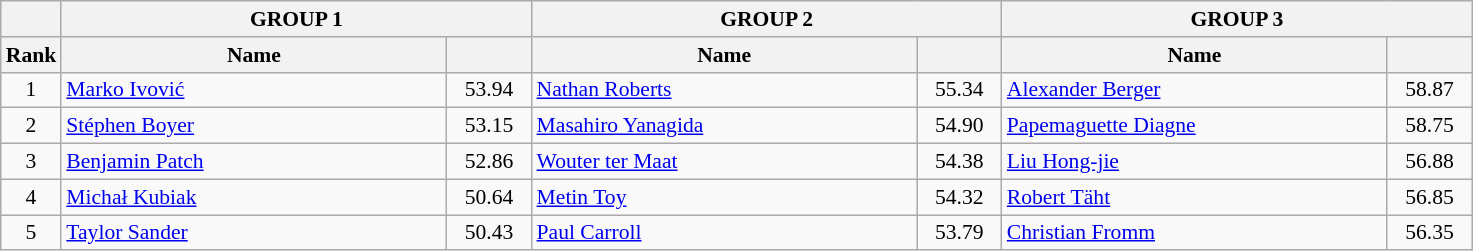<table class="wikitable" style="font-size:90%">
<tr>
<th></th>
<th colspan="2">GROUP 1</th>
<th colspan="2">GROUP 2</th>
<th colspan="2">GROUP 3</th>
</tr>
<tr>
<th width=30>Rank</th>
<th width=250>Name</th>
<th width=50></th>
<th width=250>Name</th>
<th width=50></th>
<th width=250>Name</th>
<th width=50></th>
</tr>
<tr>
<td align=center>1</td>
<td> <a href='#'>Marko Ivović</a></td>
<td align=center>53.94</td>
<td> <a href='#'>Nathan Roberts</a></td>
<td align=center>55.34</td>
<td> <a href='#'>Alexander Berger</a></td>
<td align=center>58.87</td>
</tr>
<tr>
<td align=center>2</td>
<td> <a href='#'>Stéphen Boyer</a></td>
<td align=center>53.15</td>
<td> <a href='#'>Masahiro Yanagida</a></td>
<td align=center>54.90</td>
<td> <a href='#'>Papemaguette Diagne</a></td>
<td align=center>58.75</td>
</tr>
<tr>
<td align=center>3</td>
<td> <a href='#'>Benjamin Patch</a></td>
<td align=center>52.86</td>
<td> <a href='#'>Wouter ter Maat</a></td>
<td align=center>54.38</td>
<td> <a href='#'>Liu Hong-jie</a></td>
<td align=center>56.88</td>
</tr>
<tr>
<td align=center>4</td>
<td> <a href='#'>Michał Kubiak</a></td>
<td align=center>50.64</td>
<td> <a href='#'>Metin Toy</a></td>
<td align=center>54.32</td>
<td> <a href='#'>Robert Täht</a></td>
<td align=center>56.85</td>
</tr>
<tr>
<td align=center>5</td>
<td> <a href='#'>Taylor Sander</a></td>
<td align=center>50.43</td>
<td> <a href='#'>Paul Carroll</a></td>
<td align=center>53.79</td>
<td> <a href='#'>Christian Fromm</a></td>
<td align=center>56.35</td>
</tr>
</table>
